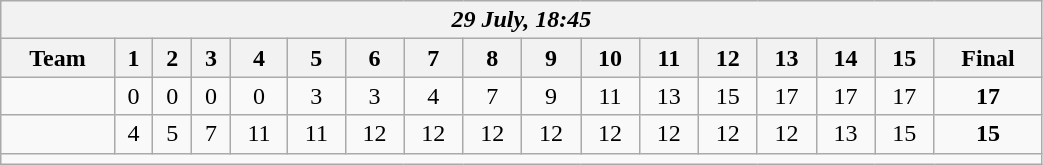<table class=wikitable style="text-align:center; width: 55%">
<tr>
<th colspan=17><em>29 July, 18:45</em></th>
</tr>
<tr>
<th>Team</th>
<th>1</th>
<th>2</th>
<th>3</th>
<th>4</th>
<th>5</th>
<th>6</th>
<th>7</th>
<th>8</th>
<th>9</th>
<th>10</th>
<th>11</th>
<th>12</th>
<th>13</th>
<th>14</th>
<th>15</th>
<th>Final</th>
</tr>
<tr>
<td align=left><strong></strong></td>
<td>0</td>
<td>0</td>
<td>0</td>
<td>0</td>
<td>3</td>
<td>3</td>
<td>4</td>
<td>7</td>
<td>9</td>
<td>11</td>
<td>13</td>
<td>15</td>
<td>17</td>
<td>17</td>
<td>17</td>
<td><strong>17</strong></td>
</tr>
<tr>
<td align=left></td>
<td>4</td>
<td>5</td>
<td>7</td>
<td>11</td>
<td>11</td>
<td>12</td>
<td>12</td>
<td>12</td>
<td>12</td>
<td>12</td>
<td>12</td>
<td>12</td>
<td>12</td>
<td>13</td>
<td>15</td>
<td><strong>15</strong></td>
</tr>
<tr>
<td colspan=17></td>
</tr>
</table>
